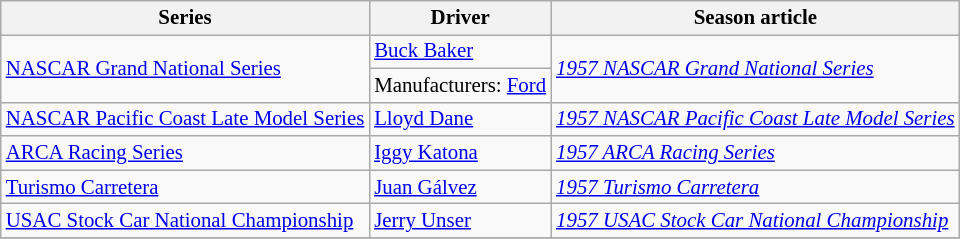<table class="wikitable" style="font-size: 87%;">
<tr>
<th>Series</th>
<th>Driver</th>
<th>Season article</th>
</tr>
<tr>
<td rowspan=2><a href='#'>NASCAR Grand National Series</a></td>
<td> <a href='#'>Buck Baker</a></td>
<td rowspan=2><em><a href='#'>1957 NASCAR Grand National Series</a></em></td>
</tr>
<tr>
<td>Manufacturers:  <a href='#'>Ford</a></td>
</tr>
<tr>
<td><a href='#'>NASCAR Pacific Coast Late Model Series</a></td>
<td> <a href='#'>Lloyd Dane</a></td>
<td><em><a href='#'>1957 NASCAR Pacific Coast Late Model Series</a></em></td>
</tr>
<tr>
<td><a href='#'>ARCA Racing Series</a></td>
<td> <a href='#'>Iggy Katona</a></td>
<td><em><a href='#'>1957 ARCA Racing Series</a></em></td>
</tr>
<tr>
<td><a href='#'>Turismo Carretera</a></td>
<td> <a href='#'>Juan Gálvez</a></td>
<td><em><a href='#'>1957 Turismo Carretera</a></em></td>
</tr>
<tr>
<td><a href='#'>USAC Stock Car National Championship</a></td>
<td> <a href='#'>Jerry Unser</a></td>
<td><em><a href='#'>1957 USAC Stock Car National Championship</a></em></td>
</tr>
<tr>
</tr>
</table>
